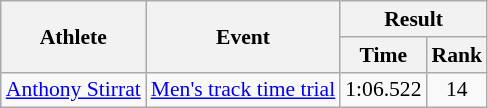<table class=wikitable style="font-size:90%">
<tr>
<th rowspan=2>Athlete</th>
<th rowspan=2>Event</th>
<th colspan=2>Result</th>
</tr>
<tr>
<th>Time</th>
<th>Rank</th>
</tr>
<tr style="text-align:center;">
<td style="text-align:left;"><a href='#'>Anthony Stirrat</a></td>
<td style="text-align:left;"><a href='#'>Men's track time trial</a></td>
<td>1:06.522</td>
<td>14</td>
</tr>
</table>
